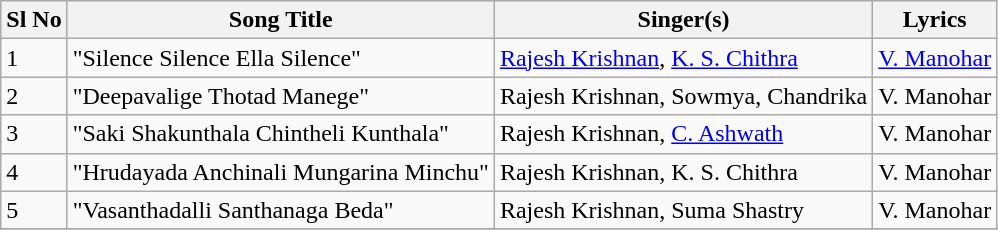<table class="wikitable">
<tr>
<th>Sl No</th>
<th>Song Title</th>
<th>Singer(s)</th>
<th>Lyrics</th>
</tr>
<tr>
<td>1</td>
<td>"Silence Silence Ella Silence"</td>
<td><a href='#'>Rajesh Krishnan</a>, <a href='#'>K. S. Chithra</a></td>
<td><a href='#'>V. Manohar</a></td>
</tr>
<tr>
<td>2</td>
<td>"Deepavalige Thotad Manege"</td>
<td>Rajesh Krishnan, Sowmya, Chandrika</td>
<td>V. Manohar</td>
</tr>
<tr>
<td>3</td>
<td>"Saki Shakunthala Chintheli Kunthala"</td>
<td>Rajesh Krishnan, <a href='#'>C. Ashwath</a></td>
<td>V. Manohar</td>
</tr>
<tr>
<td>4</td>
<td>"Hrudayada Anchinali Mungarina Minchu"</td>
<td>Rajesh Krishnan, K. S. Chithra</td>
<td>V. Manohar</td>
</tr>
<tr>
<td>5</td>
<td>"Vasanthadalli Santhanaga Beda"</td>
<td>Rajesh Krishnan, Suma Shastry</td>
<td>V. Manohar</td>
</tr>
<tr>
</tr>
</table>
